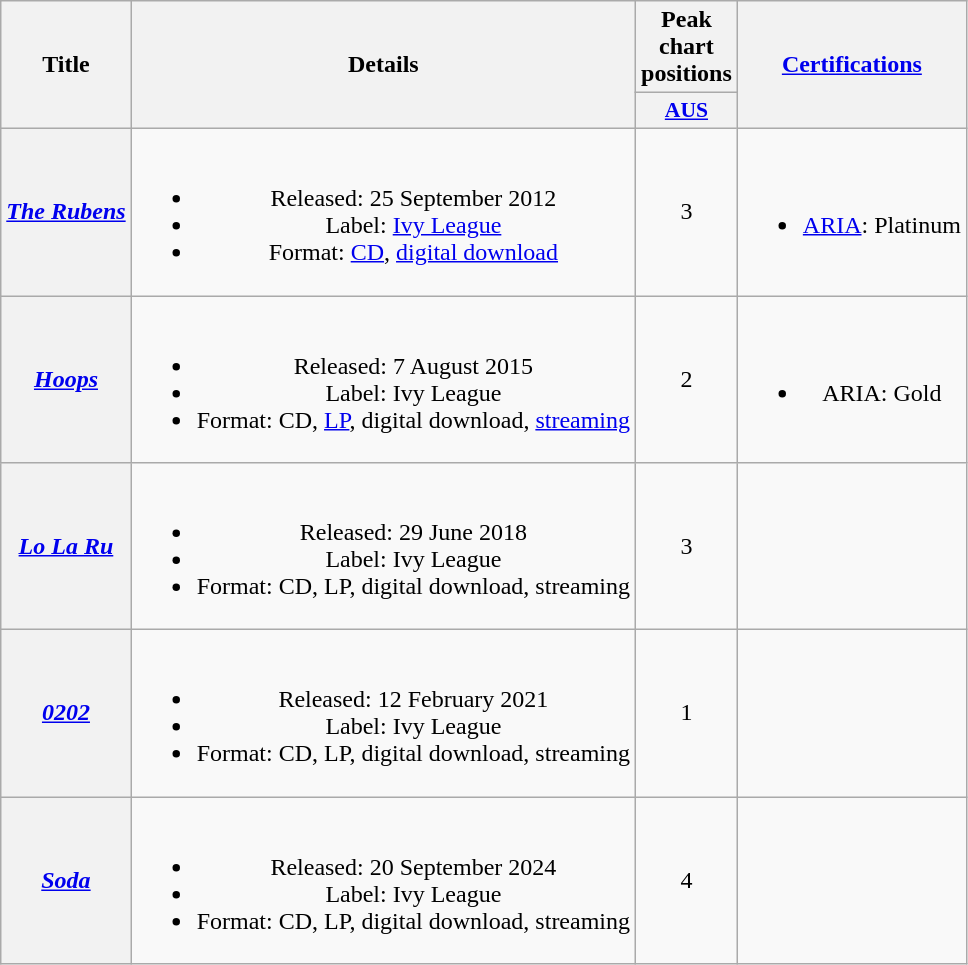<table class="wikitable plainrowheaders" style="text-align:center;">
<tr>
<th scope="col" rowspan="2">Title</th>
<th scope="col" rowspan="2">Details</th>
<th scope="col" colspan="1">Peak chart positions</th>
<th scope="col" rowspan="2"><a href='#'>Certifications</a></th>
</tr>
<tr>
<th scope="col" style="width:3em;font-size:90%;"><a href='#'>AUS</a><br></th>
</tr>
<tr>
<th scope="row"><em><a href='#'>The Rubens</a></em></th>
<td><br><ul><li>Released: 25 September 2012</li><li>Label: <a href='#'>Ivy League</a></li><li>Format: <a href='#'>CD</a>, <a href='#'>digital download</a></li></ul></td>
<td>3</td>
<td><br><ul><li><a href='#'>ARIA</a>: Platinum</li></ul></td>
</tr>
<tr>
<th scope="row"><em><a href='#'>Hoops</a></em></th>
<td><br><ul><li>Released: 7 August 2015</li><li>Label: Ivy League</li><li>Format: CD, <a href='#'>LP</a>, digital download, <a href='#'>streaming</a></li></ul></td>
<td>2</td>
<td><br><ul><li>ARIA: Gold</li></ul></td>
</tr>
<tr>
<th scope="row"><em><a href='#'>Lo La Ru</a></em></th>
<td><br><ul><li>Released: 29 June 2018</li><li>Label: Ivy League</li><li>Format: CD, LP, digital download, streaming</li></ul></td>
<td>3</td>
<td></td>
</tr>
<tr>
<th scope="row"><em><a href='#'>0202</a></em></th>
<td><br><ul><li>Released: 12 February 2021</li><li>Label: Ivy League</li><li>Format: CD, LP, digital download, streaming</li></ul></td>
<td>1</td>
<td></td>
</tr>
<tr>
<th scope="row"><em><a href='#'>Soda</a></em></th>
<td><br><ul><li>Released: 20 September 2024</li><li>Label: Ivy League</li><li>Format: CD, LP, digital download, streaming</li></ul></td>
<td>4<br></td>
<td></td>
</tr>
</table>
